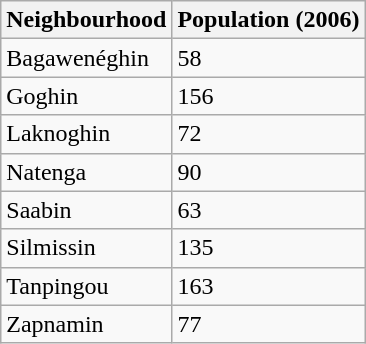<table class="wikitable">
<tr>
<th>Neighbourhood</th>
<th>Population (2006)</th>
</tr>
<tr>
<td>Bagawenéghin</td>
<td>58</td>
</tr>
<tr>
<td>Goghin</td>
<td>156</td>
</tr>
<tr>
<td>Laknoghin</td>
<td>72</td>
</tr>
<tr>
<td>Natenga</td>
<td>90</td>
</tr>
<tr>
<td>Saabin</td>
<td>63</td>
</tr>
<tr>
<td>Silmissin</td>
<td>135</td>
</tr>
<tr>
<td>Tanpingou</td>
<td>163</td>
</tr>
<tr>
<td>Zapnamin</td>
<td>77</td>
</tr>
</table>
